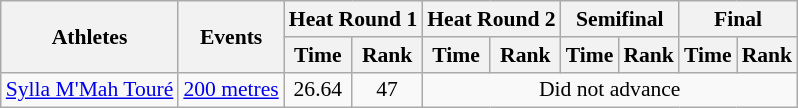<table class=wikitable style=font-size:90%>
<tr>
<th rowspan=2>Athletes</th>
<th rowspan=2>Events</th>
<th colspan=2>Heat Round 1</th>
<th colspan=2>Heat Round 2</th>
<th colspan=2>Semifinal</th>
<th colspan=2>Final</th>
</tr>
<tr>
<th>Time</th>
<th>Rank</th>
<th>Time</th>
<th>Rank</th>
<th>Time</th>
<th>Rank</th>
<th>Time</th>
<th>Rank</th>
</tr>
<tr>
<td><a href='#'>Sylla M'Mah Touré</a></td>
<td><a href='#'>200 metres</a></td>
<td align=center>26.64</td>
<td align=center>47</td>
<td align=center colspan=6>Did not advance</td>
</tr>
</table>
